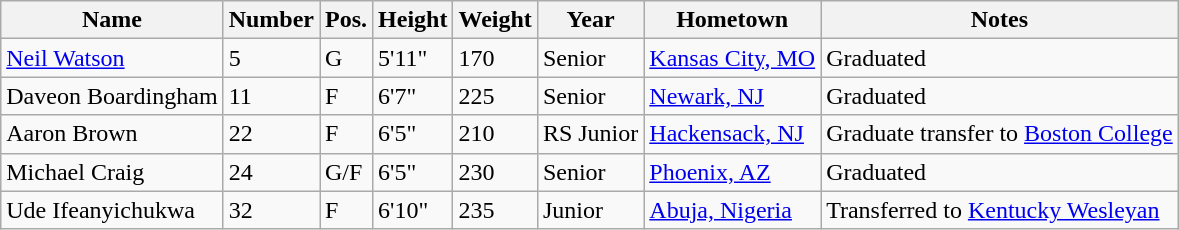<table class="wikitable sortable" border="1">
<tr>
<th>Name</th>
<th>Number</th>
<th>Pos.</th>
<th>Height</th>
<th>Weight</th>
<th>Year</th>
<th>Hometown</th>
<th class="unsortable">Notes</th>
</tr>
<tr>
<td><a href='#'>Neil Watson</a></td>
<td>5</td>
<td>G</td>
<td>5'11"</td>
<td>170</td>
<td>Senior</td>
<td><a href='#'>Kansas City, MO</a></td>
<td>Graduated</td>
</tr>
<tr>
<td>Daveon Boardingham</td>
<td>11</td>
<td>F</td>
<td>6'7"</td>
<td>225</td>
<td>Senior</td>
<td><a href='#'>Newark, NJ</a></td>
<td>Graduated</td>
</tr>
<tr>
<td>Aaron Brown</td>
<td>22</td>
<td>F</td>
<td>6'5"</td>
<td>210</td>
<td>RS Junior</td>
<td><a href='#'>Hackensack, NJ</a></td>
<td>Graduate transfer to <a href='#'>Boston College</a></td>
</tr>
<tr>
<td>Michael Craig</td>
<td>24</td>
<td>G/F</td>
<td>6'5"</td>
<td>230</td>
<td>Senior</td>
<td><a href='#'>Phoenix, AZ</a></td>
<td>Graduated</td>
</tr>
<tr>
<td>Ude Ifeanyichukwa</td>
<td>32</td>
<td>F</td>
<td>6'10"</td>
<td>235</td>
<td>Junior</td>
<td><a href='#'>Abuja, Nigeria</a></td>
<td>Transferred to <a href='#'>Kentucky Wesleyan</a></td>
</tr>
</table>
